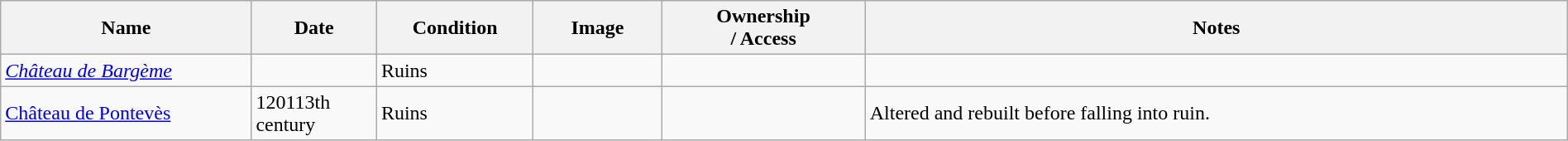<table class="wikitable sortable" width="100%">
<tr>
<th width="16%">Name<br></th>
<th width="8%">Date<br></th>
<th width="10%">Condition<br></th>
<th class="unsortable" width="96px">Image</th>
<th width="13%">Ownership<br>/ Access</th>
<th class="unsortable">Notes</th>
</tr>
<tr>
<td><em><a href='#'>Château de Bargème</a></em></td>
<td></td>
<td>Ruins</td>
<td></td>
<td></td>
<td></td>
</tr>
<tr>
<td><a href='#'>Château de Pontevès</a></td>
<td><span>1201</span>13th century</td>
<td>Ruins</td>
<td></td>
<td></td>
<td>Altered and rebuilt before falling into ruin.</td>
</tr>
</table>
